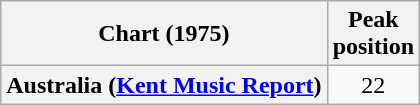<table class="wikitable sortable plainrowheaders" style="text-align:center">
<tr>
<th>Chart (1975)</th>
<th>Peak<br>position</th>
</tr>
<tr>
<th scope="row">Australia (<a href='#'>Kent Music Report</a>)</th>
<td>22</td>
</tr>
</table>
